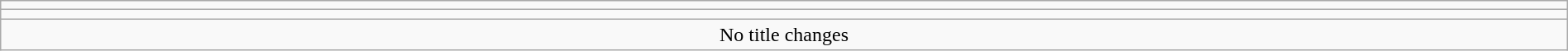<table class="wikitable" style="text-align:center; width:100%;">
<tr>
<td colspan=5></td>
</tr>
<tr>
<td colspan=5><strong></strong></td>
</tr>
<tr>
<td colspan="5">No title changes</td>
</tr>
</table>
